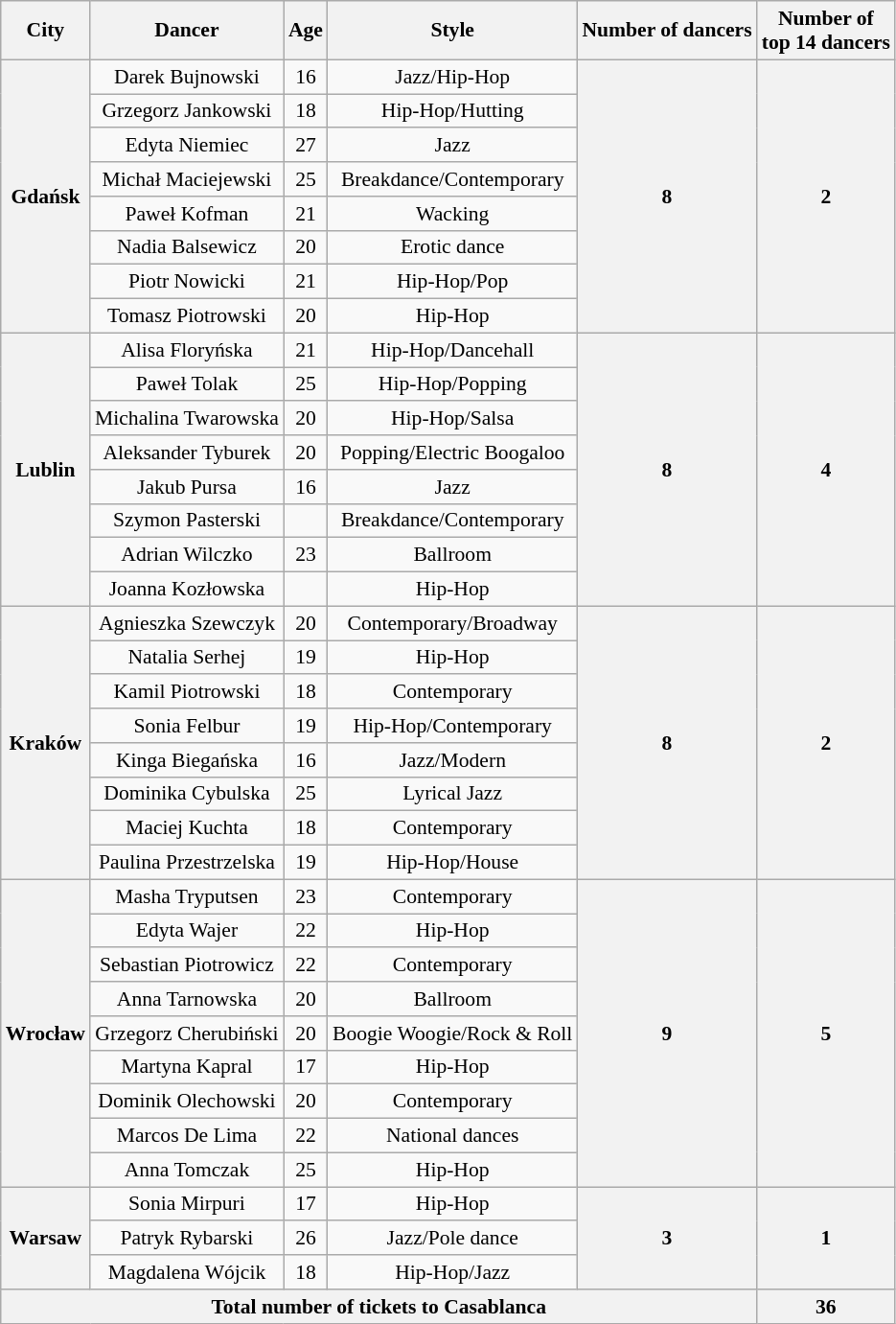<table class="wikitable" style="font-size:90%; text-align:center">
<tr>
<th>City</th>
<th>Dancer</th>
<th>Age</th>
<th>Style</th>
<th>Number of dancers</th>
<th>Number of<br>top 14 dancers</th>
</tr>
<tr>
<th rowspan="8">Gdańsk</th>
<td>Darek Bujnowski</td>
<td>16</td>
<td>Jazz/Hip-Hop</td>
<th rowspan="8">8</th>
<th rowspan="8">2</th>
</tr>
<tr>
<td>Grzegorz Jankowski</td>
<td>18</td>
<td>Hip-Hop/Hutting</td>
</tr>
<tr>
<td>Edyta Niemiec</td>
<td>27</td>
<td>Jazz</td>
</tr>
<tr>
<td>Michał Maciejewski</td>
<td>25</td>
<td>Breakdance/Contemporary</td>
</tr>
<tr>
<td>Paweł Kofman</td>
<td>21</td>
<td>Wacking</td>
</tr>
<tr>
<td>Nadia Balsewicz</td>
<td>20</td>
<td>Erotic dance</td>
</tr>
<tr>
<td>Piotr Nowicki</td>
<td>21</td>
<td>Hip-Hop/Pop</td>
</tr>
<tr>
<td>Tomasz Piotrowski</td>
<td>20</td>
<td>Hip-Hop</td>
</tr>
<tr>
<th rowspan="8">Lublin</th>
<td>Alisa Floryńska</td>
<td>21</td>
<td>Hip-Hop/Dancehall</td>
<th rowspan="8">8</th>
<th rowspan="8">4</th>
</tr>
<tr>
<td>Paweł Tolak</td>
<td>25</td>
<td>Hip-Hop/Popping</td>
</tr>
<tr>
<td>Michalina Twarowska</td>
<td>20</td>
<td>Hip-Hop/Salsa</td>
</tr>
<tr>
<td>Aleksander Tyburek</td>
<td>20</td>
<td>Popping/Electric Boogaloo</td>
</tr>
<tr>
<td>Jakub Pursa</td>
<td>16</td>
<td>Jazz</td>
</tr>
<tr>
<td>Szymon Pasterski</td>
<td></td>
<td>Breakdance/Contemporary</td>
</tr>
<tr>
<td>Adrian Wilczko</td>
<td>23</td>
<td>Ballroom</td>
</tr>
<tr>
<td>Joanna Kozłowska</td>
<td></td>
<td>Hip-Hop</td>
</tr>
<tr>
<th rowspan="8">Kraków</th>
<td>Agnieszka Szewczyk</td>
<td>20</td>
<td>Contemporary/Broadway</td>
<th rowspan="8">8</th>
<th rowspan="8">2</th>
</tr>
<tr>
<td>Natalia Serhej</td>
<td>19</td>
<td>Hip-Hop</td>
</tr>
<tr>
<td>Kamil Piotrowski</td>
<td>18</td>
<td>Contemporary</td>
</tr>
<tr>
<td>Sonia Felbur</td>
<td>19</td>
<td>Hip-Hop/Contemporary</td>
</tr>
<tr>
<td>Kinga Biegańska</td>
<td>16</td>
<td>Jazz/Modern</td>
</tr>
<tr>
<td>Dominika Cybulska</td>
<td>25</td>
<td>Lyrical Jazz</td>
</tr>
<tr>
<td>Maciej Kuchta</td>
<td>18</td>
<td>Contemporary</td>
</tr>
<tr>
<td>Paulina Przestrzelska</td>
<td>19</td>
<td>Hip-Hop/House</td>
</tr>
<tr>
<th rowspan="9">Wrocław</th>
<td>Masha Tryputsen</td>
<td>23</td>
<td>Contemporary</td>
<th rowspan="9">9</th>
<th rowspan="9">5</th>
</tr>
<tr>
<td>Edyta Wajer</td>
<td>22</td>
<td>Hip-Hop</td>
</tr>
<tr>
<td>Sebastian Piotrowicz</td>
<td>22</td>
<td>Contemporary</td>
</tr>
<tr>
<td>Anna Tarnowska</td>
<td>20</td>
<td>Ballroom</td>
</tr>
<tr>
<td>Grzegorz Cherubiński</td>
<td>20</td>
<td>Boogie Woogie/Rock & Roll</td>
</tr>
<tr>
<td>Martyna Kapral</td>
<td>17</td>
<td>Hip-Hop</td>
</tr>
<tr>
<td>Dominik Olechowski</td>
<td>20</td>
<td>Contemporary</td>
</tr>
<tr>
<td>Marcos De Lima</td>
<td>22</td>
<td>National dances</td>
</tr>
<tr>
<td>Anna Tomczak</td>
<td>25</td>
<td>Hip-Hop</td>
</tr>
<tr>
<th rowspan="3">Warsaw</th>
<td>Sonia Mirpuri</td>
<td>17</td>
<td>Hip-Hop</td>
<th rowspan="3">3</th>
<th rowspan="3">1</th>
</tr>
<tr>
<td>Patryk Rybarski</td>
<td>26</td>
<td>Jazz/Pole dance</td>
</tr>
<tr>
<td>Magdalena Wójcik</td>
<td>18</td>
<td>Hip-Hop/Jazz</td>
</tr>
<tr>
<th colspan="5">Total number of tickets to Casablanca</th>
<th>36</th>
</tr>
</table>
